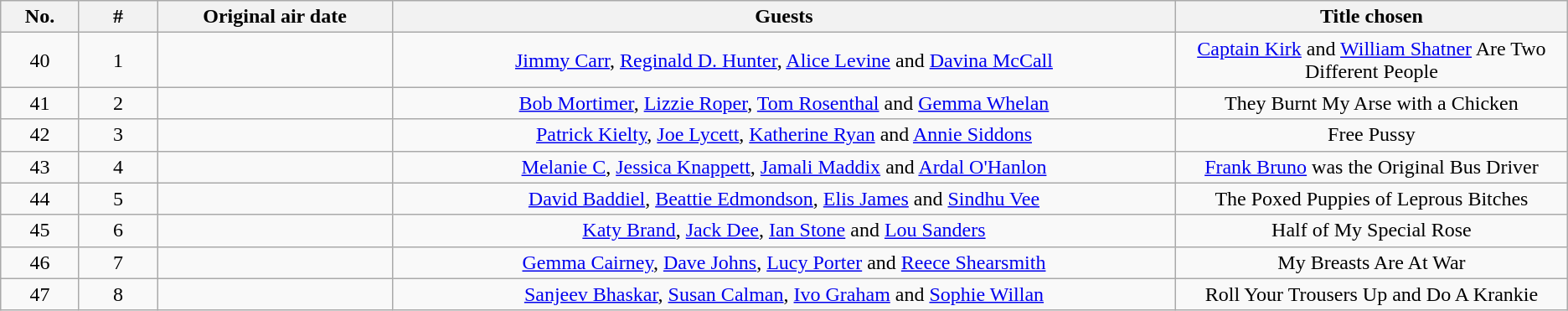<table class="wikitable" style="text-align:center;">
<tr>
<th style="width:5%;">No.</th>
<th style="width:5%;">#</th>
<th style="width:15%;">Original air date</th>
<th style="width:50%;">Guests</th>
<th style="width:25%;">Title chosen</th>
</tr>
<tr>
<td>40</td>
<td>1</td>
<td></td>
<td><a href='#'>Jimmy Carr</a>, <a href='#'>Reginald D. Hunter</a>, <a href='#'>Alice Levine</a> and <a href='#'>Davina McCall</a></td>
<td><a href='#'>Captain Kirk</a> and <a href='#'>William Shatner</a> Are Two Different People</td>
</tr>
<tr>
<td>41</td>
<td>2</td>
<td></td>
<td><a href='#'>Bob Mortimer</a>, <a href='#'>Lizzie Roper</a>, <a href='#'>Tom Rosenthal</a> and <a href='#'>Gemma Whelan</a></td>
<td>They Burnt My Arse with a Chicken</td>
</tr>
<tr>
<td>42</td>
<td>3</td>
<td></td>
<td><a href='#'>Patrick Kielty</a>, <a href='#'>Joe Lycett</a>, <a href='#'>Katherine Ryan</a> and <a href='#'>Annie Siddons</a></td>
<td>Free Pussy</td>
</tr>
<tr>
<td>43</td>
<td>4</td>
<td></td>
<td><a href='#'>Melanie C</a>, <a href='#'>Jessica Knappett</a>, <a href='#'>Jamali Maddix</a> and <a href='#'>Ardal O'Hanlon</a></td>
<td><a href='#'>Frank Bruno</a> was the Original Bus Driver</td>
</tr>
<tr>
<td>44</td>
<td>5</td>
<td></td>
<td><a href='#'>David Baddiel</a>, <a href='#'>Beattie Edmondson</a>, <a href='#'>Elis James</a> and <a href='#'>Sindhu Vee</a></td>
<td>The Poxed Puppies of Leprous Bitches</td>
</tr>
<tr>
<td>45</td>
<td>6</td>
<td></td>
<td><a href='#'>Katy Brand</a>, <a href='#'>Jack Dee</a>, <a href='#'>Ian Stone</a> and <a href='#'>Lou Sanders</a></td>
<td>Half of My Special Rose</td>
</tr>
<tr>
<td>46</td>
<td>7</td>
<td></td>
<td><a href='#'>Gemma Cairney</a>, <a href='#'>Dave Johns</a>, <a href='#'>Lucy Porter</a> and <a href='#'>Reece Shearsmith</a></td>
<td>My Breasts Are At War</td>
</tr>
<tr>
<td>47</td>
<td>8</td>
<td></td>
<td><a href='#'>Sanjeev Bhaskar</a>, <a href='#'>Susan Calman</a>, <a href='#'>Ivo Graham</a> and <a href='#'>Sophie Willan</a></td>
<td>Roll Your Trousers Up and Do A Krankie</td>
</tr>
</table>
